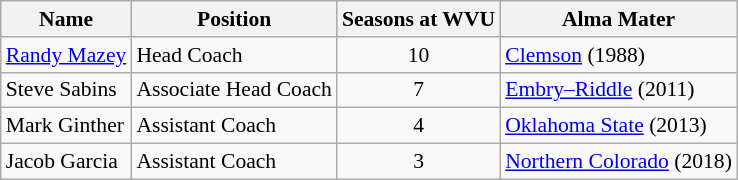<table class="wikitable" border="1" style="font-size:90%;">
<tr>
<th>Name</th>
<th>Position</th>
<th>Seasons at WVU</th>
<th>Alma Mater</th>
</tr>
<tr>
<td><a href='#'>Randy Mazey</a></td>
<td>Head Coach</td>
<td align=center>10</td>
<td><a href='#'>Clemson</a> (1988)</td>
</tr>
<tr>
<td>Steve Sabins</td>
<td>Associate Head Coach</td>
<td align=center>7</td>
<td><a href='#'>Embry–Riddle</a> (2011)</td>
</tr>
<tr>
<td>Mark Ginther</td>
<td>Assistant Coach</td>
<td align=center>4</td>
<td><a href='#'>Oklahoma State</a> (2013)</td>
</tr>
<tr>
<td>Jacob Garcia</td>
<td>Assistant Coach</td>
<td align=center>3</td>
<td><a href='#'>Northern Colorado</a> (2018)</td>
</tr>
</table>
